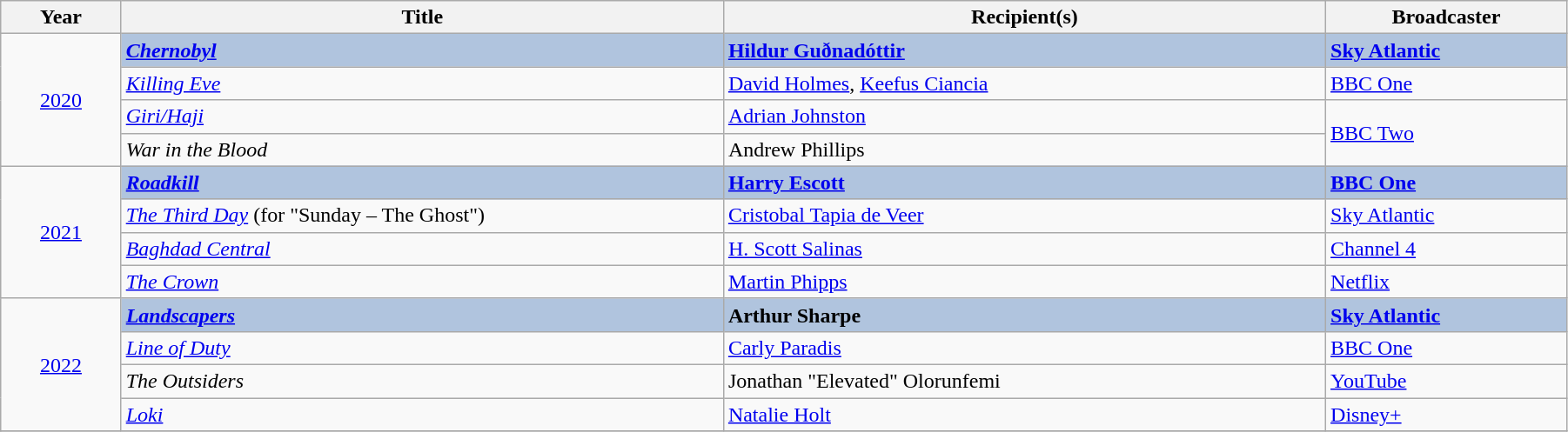<table class="wikitable" width="95%">
<tr>
<th width=5%>Year</th>
<th width=25%>Title</th>
<th width=25%><strong>Recipient(s)</strong></th>
<th width=10%><strong>Broadcaster</strong></th>
</tr>
<tr>
<td rowspan="4" style="text-align:center;"><a href='#'>2020</a><br></td>
<td style="background:#B0C4DE;"><strong><em><a href='#'>Chernobyl</a></em></strong></td>
<td style="background:#B0C4DE;"><strong><a href='#'>Hildur Guðnadóttir</a></strong></td>
<td style="background:#B0C4DE;"><strong><a href='#'>Sky Atlantic</a></strong></td>
</tr>
<tr>
<td><em><a href='#'>Killing Eve</a></em></td>
<td><a href='#'>David Holmes</a>, <a href='#'>Keefus Ciancia</a></td>
<td><a href='#'>BBC One</a></td>
</tr>
<tr>
<td><em><a href='#'>Giri/Haji</a></em></td>
<td><a href='#'>Adrian Johnston</a></td>
<td rowspan="2"><a href='#'>BBC Two</a></td>
</tr>
<tr>
<td><em>War in the Blood</em></td>
<td>Andrew Phillips</td>
</tr>
<tr>
<td rowspan="4" style="text-align:center;"><a href='#'>2021</a><br></td>
<td style="background:#B0C4DE;"><strong><em><a href='#'>Roadkill</a></em></strong></td>
<td style="background:#B0C4DE;"><strong><a href='#'>Harry Escott</a></strong></td>
<td style="background:#B0C4DE;"><strong><a href='#'>BBC One</a></strong></td>
</tr>
<tr>
<td><em><a href='#'>The Third Day</a></em> (for "Sunday – The Ghost")</td>
<td><a href='#'>Cristobal Tapia de Veer</a></td>
<td><a href='#'>Sky Atlantic</a></td>
</tr>
<tr>
<td><em><a href='#'>Baghdad Central</a></em></td>
<td><a href='#'>H. Scott Salinas</a></td>
<td><a href='#'>Channel 4</a></td>
</tr>
<tr>
<td><em><a href='#'>The Crown</a></em></td>
<td><a href='#'>Martin Phipps</a></td>
<td><a href='#'>Netflix</a></td>
</tr>
<tr>
<td rowspan="4" style="text-align:center;"><a href='#'>2022</a><br></td>
<td style="background:#B0C4DE;"><strong><em><a href='#'>Landscapers</a></em></strong></td>
<td style="background:#B0C4DE;"><strong>Arthur Sharpe</strong></td>
<td style="background:#B0C4DE;"><strong><a href='#'>Sky Atlantic</a></strong></td>
</tr>
<tr>
<td><em><a href='#'>Line of Duty</a></em></td>
<td><a href='#'>Carly Paradis</a></td>
<td><a href='#'>BBC One</a></td>
</tr>
<tr>
<td><em>The Outsiders</em></td>
<td>Jonathan "Elevated" Olorunfemi</td>
<td><a href='#'>YouTube</a></td>
</tr>
<tr>
<td><em><a href='#'>Loki</a></em></td>
<td><a href='#'>Natalie Holt</a></td>
<td><a href='#'>Disney+</a></td>
</tr>
<tr>
</tr>
</table>
